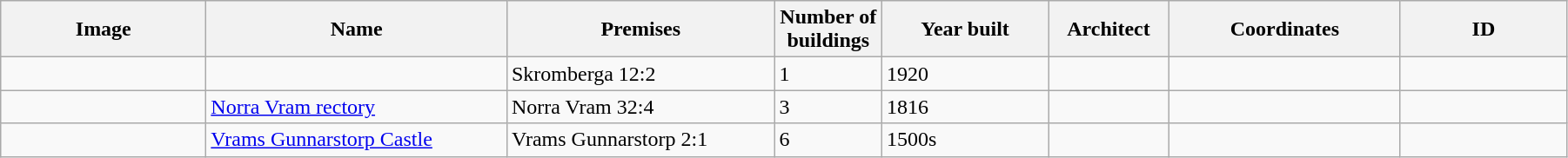<table class="wikitable" width="95%">
<tr>
<th width="150">Image</th>
<th>Name</th>
<th>Premises</th>
<th width="75">Number of<br>buildings</th>
<th width="120">Year built</th>
<th>Architect</th>
<th width="170">Coordinates</th>
<th width="120">ID</th>
</tr>
<tr>
<td></td>
<td Ekeby, Bjuv Municipality#Ekeby badhus></td>
<td>Skromberga 12:2</td>
<td>1</td>
<td>1920</td>
<td></td>
<td></td>
<td></td>
</tr>
<tr>
<td></td>
<td><a href='#'>Norra Vram rectory</a></td>
<td>Norra Vram 32:4</td>
<td>3</td>
<td>1816</td>
<td></td>
<td></td>
<td></td>
</tr>
<tr>
<td></td>
<td><a href='#'>Vrams Gunnarstorp Castle</a></td>
<td>Vrams Gunnarstorp 2:1</td>
<td>6</td>
<td>1500s</td>
<td></td>
<td></td>
<td></td>
</tr>
</table>
